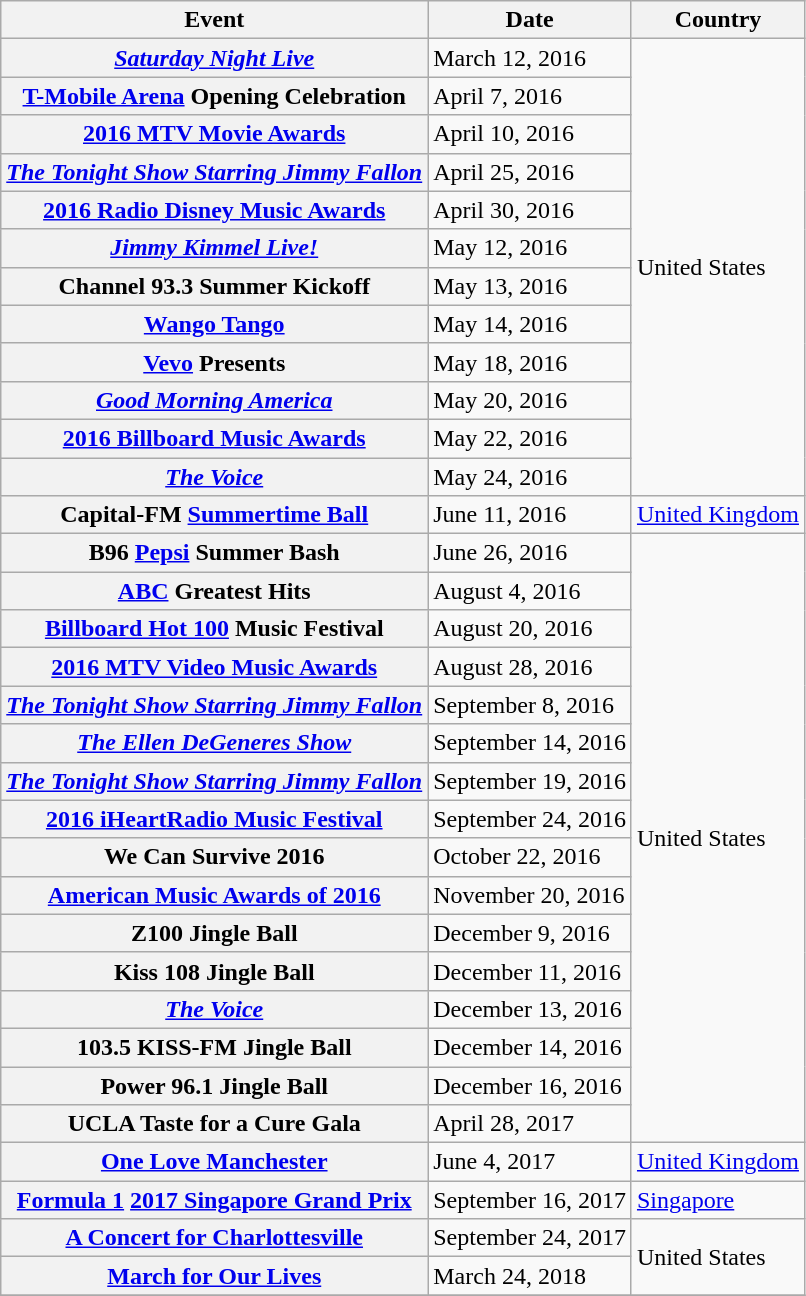<table class="wikitable sortable plainrowheaders">
<tr>
<th>Event</th>
<th>Date</th>
<th>Country</th>
</tr>
<tr>
<th scope="row"><em><a href='#'>Saturday Night Live</a></em></th>
<td>March 12, 2016</td>
<td rowspan="12">United States</td>
</tr>
<tr>
<th scope="row"><a href='#'>T-Mobile Arena</a> Opening Celebration</th>
<td>April 7, 2016</td>
</tr>
<tr>
<th scope="row"><a href='#'>2016 MTV Movie Awards</a></th>
<td>April 10, 2016</td>
</tr>
<tr>
<th scope="row"><em><a href='#'>The Tonight Show Starring Jimmy Fallon</a></em></th>
<td>April 25, 2016</td>
</tr>
<tr>
<th scope="row"><a href='#'>2016 Radio Disney Music Awards</a></th>
<td>April 30, 2016</td>
</tr>
<tr>
<th scope="row"><em><a href='#'>Jimmy Kimmel Live!</a></em></th>
<td>May 12, 2016</td>
</tr>
<tr>
<th scope="row">Channel 93.3 Summer Kickoff</th>
<td>May 13, 2016</td>
</tr>
<tr>
<th scope="row"><a href='#'>Wango Tango</a></th>
<td>May 14, 2016</td>
</tr>
<tr>
<th scope="row"><a href='#'>Vevo</a> Presents</th>
<td>May 18, 2016</td>
</tr>
<tr>
<th scope="row"><em><a href='#'>Good Morning America</a></em></th>
<td>May 20, 2016</td>
</tr>
<tr>
<th scope="row"><a href='#'>2016 Billboard Music Awards</a></th>
<td>May 22, 2016</td>
</tr>
<tr>
<th scope="row"><em><a href='#'>The Voice</a></em></th>
<td>May 24, 2016</td>
</tr>
<tr>
<th scope="row">Capital-FM <a href='#'>Summertime Ball</a></th>
<td>June 11, 2016</td>
<td><a href='#'>United Kingdom</a></td>
</tr>
<tr>
<th scope="row">B96 <a href='#'>Pepsi</a> Summer Bash</th>
<td>June 26, 2016</td>
<td rowspan="16">United States</td>
</tr>
<tr>
<th scope="row"><a href='#'>ABC</a> Greatest Hits</th>
<td>August 4, 2016</td>
</tr>
<tr>
<th scope="row"><a href='#'>Billboard Hot 100</a> Music Festival</th>
<td>August 20, 2016</td>
</tr>
<tr>
<th scope="row"><a href='#'>2016 MTV Video Music Awards</a></th>
<td>August 28, 2016</td>
</tr>
<tr>
<th scope="row"><em><a href='#'>The Tonight Show Starring Jimmy Fallon</a></em></th>
<td>September 8, 2016</td>
</tr>
<tr>
<th scope="row"><em><a href='#'>The Ellen DeGeneres Show</a></em></th>
<td>September 14, 2016</td>
</tr>
<tr>
<th scope="row"><em><a href='#'>The Tonight Show Starring Jimmy Fallon</a></em></th>
<td>September 19, 2016</td>
</tr>
<tr>
<th scope="row"><a href='#'>2016 iHeartRadio Music Festival</a></th>
<td>September 24, 2016</td>
</tr>
<tr>
<th scope="row">We Can Survive 2016</th>
<td>October 22, 2016</td>
</tr>
<tr>
<th scope="row"><a href='#'>American Music Awards of 2016</a></th>
<td>November 20, 2016</td>
</tr>
<tr>
<th scope="row">Z100 Jingle Ball</th>
<td>December 9, 2016</td>
</tr>
<tr>
<th scope="row">Kiss 108 Jingle Ball</th>
<td>December 11, 2016</td>
</tr>
<tr>
<th scope="row"><em><a href='#'>The Voice</a></em></th>
<td>December 13, 2016</td>
</tr>
<tr>
<th scope="row">103.5 KISS-FM Jingle Ball</th>
<td>December 14, 2016</td>
</tr>
<tr>
<th scope="row">Power 96.1 Jingle Ball</th>
<td>December 16, 2016</td>
</tr>
<tr>
<th scope="row">UCLA Taste for a Cure Gala</th>
<td>April 28, 2017</td>
</tr>
<tr>
<th scope="row"><a href='#'>One Love Manchester</a></th>
<td>June 4, 2017</td>
<td><a href='#'>United Kingdom</a></td>
</tr>
<tr>
<th scope="row"><a href='#'>Formula 1</a> <a href='#'>2017 Singapore Grand Prix</a></th>
<td>September 16, 2017</td>
<td><a href='#'>Singapore</a></td>
</tr>
<tr>
<th scope="row"><a href='#'>A Concert for Charlottesville</a></th>
<td>September 24, 2017</td>
<td rowspan="2">United States</td>
</tr>
<tr>
<th scope="row"><a href='#'>March for Our Lives</a></th>
<td>March 24, 2018</td>
</tr>
<tr>
</tr>
</table>
